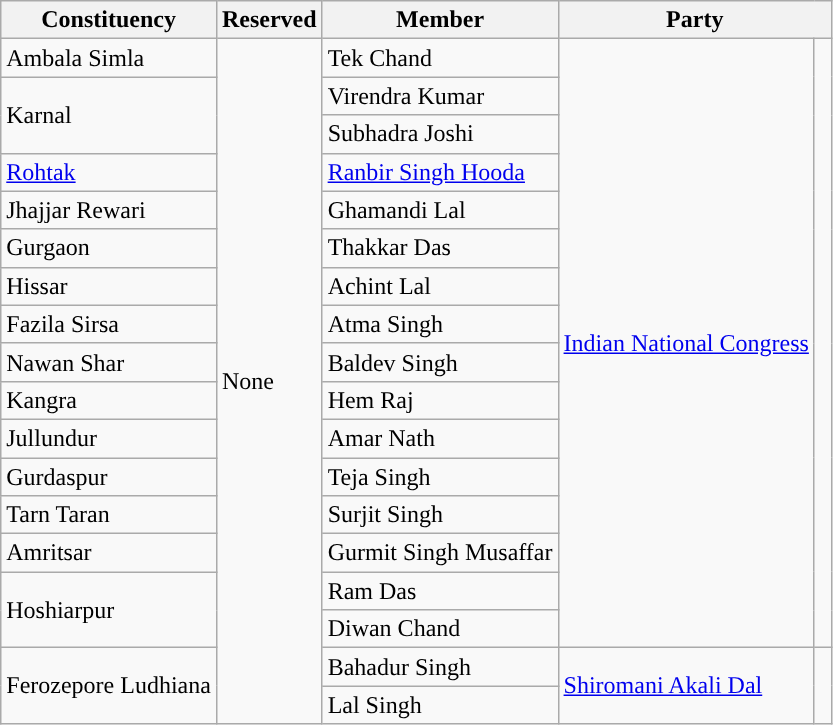<table class="wikitable">
<tr>
<th>Constituency</th>
<th>Reserved</th>
<th>Member</th>
<th colspan=2>Party</th>
</tr>
<tr>
<td>Ambala Simla</td>
<td rowspan=18>None</td>
<td>Tek Chand</td>
<td rowspan=16><a href='#'>Indian National Congress</a></td>
<td rowspan=16 width="4px" style="background-color: "></td>
</tr>
<tr>
<td rowspan=2>Karnal</td>
<td>Virendra Kumar</td>
</tr>
<tr>
<td>Subhadra Joshi</td>
</tr>
<tr>
<td><a href='#'>Rohtak</a></td>
<td><a href='#'>Ranbir Singh Hooda</a></td>
</tr>
<tr>
<td>Jhajjar Rewari</td>
<td>Ghamandi Lal</td>
</tr>
<tr>
<td>Gurgaon</td>
<td>Thakkar Das</td>
</tr>
<tr>
<td>Hissar</td>
<td>Achint Lal</td>
</tr>
<tr>
<td>Fazila Sirsa</td>
<td>Atma Singh</td>
</tr>
<tr>
<td>Nawan Shar</td>
<td>Baldev Singh</td>
</tr>
<tr>
<td>Kangra</td>
<td>Hem Raj</td>
</tr>
<tr>
<td>Jullundur</td>
<td>Amar Nath</td>
</tr>
<tr>
<td>Gurdaspur</td>
<td>Teja Singh</td>
</tr>
<tr>
<td>Tarn Taran</td>
<td>Surjit Singh</td>
</tr>
<tr>
<td>Amritsar</td>
<td>Gurmit Singh Musaffar</td>
</tr>
<tr>
<td rowspan=2>Hoshiarpur</td>
<td>Ram Das</td>
</tr>
<tr>
<td>Diwan Chand</td>
</tr>
<tr>
<td rowspan=2>Ferozepore Ludhiana</td>
<td>Bahadur Singh</td>
<td rowspan=2><a href='#'>Shiromani Akali Dal</a></td>
<td rowspan=2 width="4px" style="background-color: "></td>
</tr>
<tr>
<td>Lal Singh</td>
</tr>
</table>
